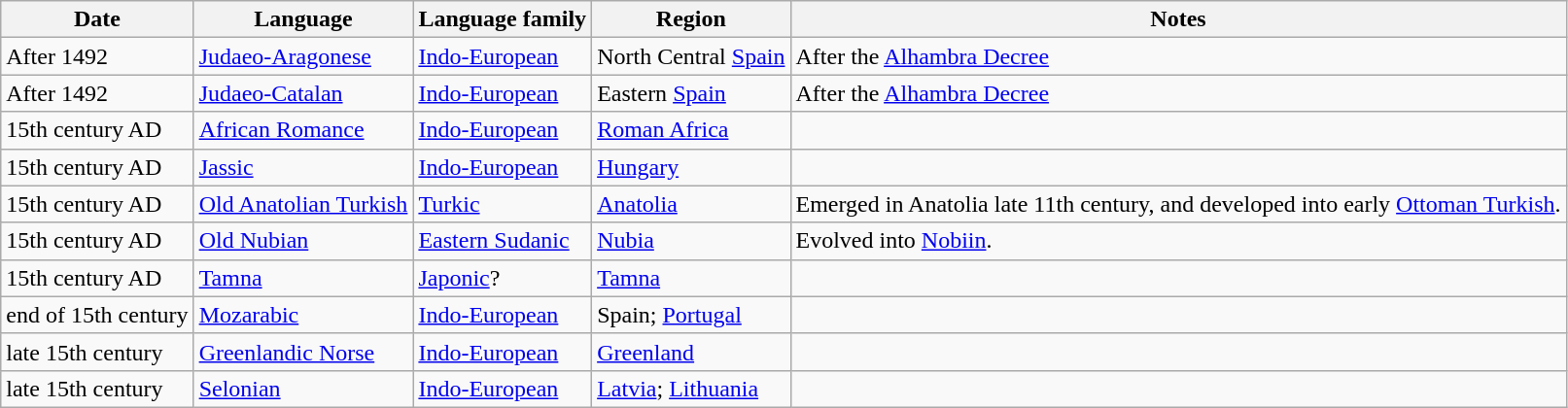<table class="wikitable sortable" border="1">
<tr>
<th>Date</th>
<th>Language</th>
<th>Language family</th>
<th>Region</th>
<th>Notes</th>
</tr>
<tr>
<td>After 1492</td>
<td><a href='#'>Judaeo-Aragonese</a></td>
<td><a href='#'>Indo-European</a></td>
<td>North Central <a href='#'>Spain</a></td>
<td>After the <a href='#'>Alhambra Decree</a></td>
</tr>
<tr>
<td>After 1492</td>
<td><a href='#'>Judaeo-Catalan</a></td>
<td><a href='#'>Indo-European</a></td>
<td>Eastern <a href='#'>Spain</a></td>
<td>After the <a href='#'>Alhambra Decree</a></td>
</tr>
<tr>
<td>15th century AD</td>
<td><a href='#'>African Romance</a></td>
<td><a href='#'>Indo-European</a></td>
<td><a href='#'>Roman Africa</a></td>
<td></td>
</tr>
<tr>
<td>15th century AD</td>
<td><a href='#'>Jassic</a></td>
<td><a href='#'>Indo-European</a></td>
<td><a href='#'>Hungary</a></td>
<td></td>
</tr>
<tr>
<td>15th century AD</td>
<td><a href='#'>Old Anatolian Turkish</a></td>
<td><a href='#'>Turkic</a></td>
<td><a href='#'>Anatolia</a></td>
<td>Emerged in Anatolia late 11th century, and developed into early <a href='#'>Ottoman Turkish</a>.</td>
</tr>
<tr>
<td>15th century AD</td>
<td><a href='#'>Old Nubian</a></td>
<td><a href='#'>Eastern Sudanic</a></td>
<td><a href='#'>Nubia</a></td>
<td> Evolved into <a href='#'>Nobiin</a>.</td>
</tr>
<tr>
<td>15th century AD</td>
<td><a href='#'>Tamna</a></td>
<td><a href='#'>Japonic</a>?</td>
<td><a href='#'>Tamna</a></td>
<td></td>
</tr>
<tr>
<td>end of 15th century</td>
<td><a href='#'>Mozarabic</a></td>
<td><a href='#'>Indo-European</a></td>
<td>Spain; <a href='#'>Portugal</a></td>
<td></td>
</tr>
<tr>
<td>late 15th century</td>
<td><a href='#'>Greenlandic Norse</a></td>
<td><a href='#'>Indo-European</a></td>
<td><a href='#'>Greenland</a></td>
<td></td>
</tr>
<tr>
<td>late 15th century</td>
<td><a href='#'>Selonian</a></td>
<td><a href='#'>Indo-European</a></td>
<td><a href='#'>Latvia</a>; <a href='#'>Lithuania</a></td>
<td></td>
</tr>
</table>
